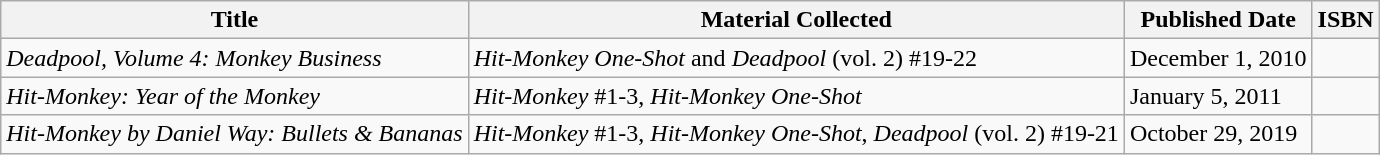<table class="wikitable">
<tr>
<th>Title</th>
<th>Material Collected</th>
<th>Published Date</th>
<th>ISBN</th>
</tr>
<tr>
<td><em>Deadpool, Volume 4: Monkey Business</em></td>
<td><em>Hit-Monkey One-Shot</em> and <em>Deadpool</em> (vol. 2) #19-22</td>
<td>December 1, 2010</td>
<td></td>
</tr>
<tr>
<td><em>Hit-Monkey: Year of the Monkey</em></td>
<td><em>Hit-Monkey</em> #1-3, <em>Hit-Monkey One-Shot</em></td>
<td>January 5, 2011</td>
<td></td>
</tr>
<tr>
<td><em>Hit-Monkey by Daniel Way: Bullets & Bananas</em></td>
<td><em>Hit-Monkey</em> #1-3, <em>Hit-Monkey One-Shot</em>, <em>Deadpool</em> (vol. 2) #19-21</td>
<td>October 29, 2019</td>
<td></td>
</tr>
</table>
